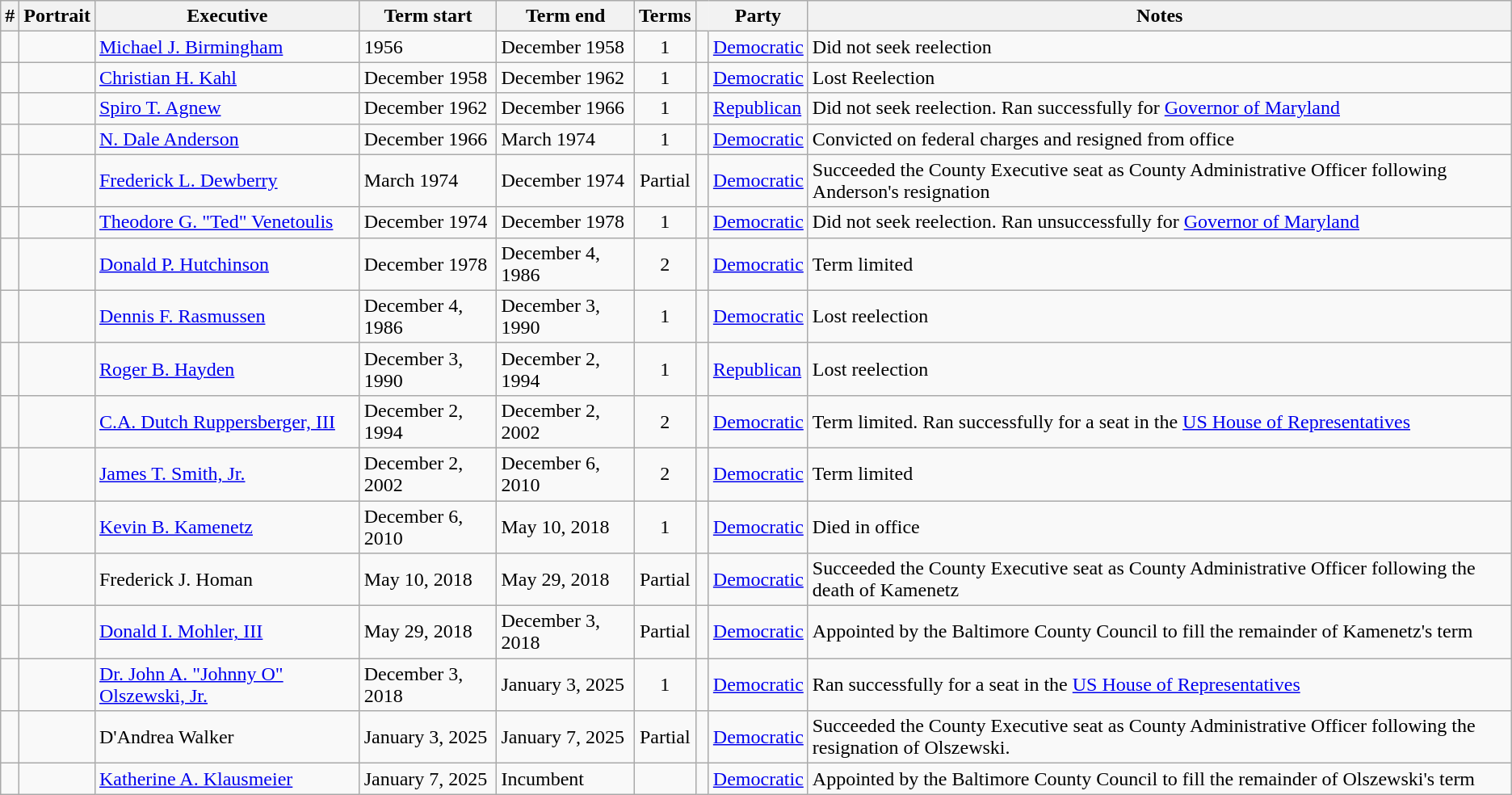<table class="wikitable">
<tr>
<th align=center>#</th>
<th>Portrait</th>
<th>Executive</th>
<th>Term start</th>
<th>Term end</th>
<th>Terms</th>
<th class=unsortable> </th>
<th style="border-left-style:hidden; padding:0.1em 0;">Party</th>
<th>Notes</th>
</tr>
<tr>
<td align=center></td>
<td></td>
<td><a href='#'>Michael J. Birmingham</a></td>
<td>1956</td>
<td>December 1958</td>
<td align=center>1</td>
<td bgcolor=></td>
<td><a href='#'>Democratic</a></td>
<td>Did not seek reelection</td>
</tr>
<tr>
<td align=center></td>
<td></td>
<td><a href='#'>Christian H. Kahl</a></td>
<td>December 1958</td>
<td>December 1962</td>
<td align=center>1</td>
<td bgcolor=></td>
<td><a href='#'>Democratic</a></td>
<td>Lost Reelection</td>
</tr>
<tr>
<td align=center></td>
<td></td>
<td><a href='#'>Spiro T. Agnew</a></td>
<td>December 1962</td>
<td>December 1966</td>
<td align=center>1</td>
<td bgcolor=></td>
<td><a href='#'>Republican</a></td>
<td>Did not seek reelection. Ran successfully for <a href='#'>Governor of Maryland</a></td>
</tr>
<tr>
<td align=center></td>
<td></td>
<td><a href='#'>N. Dale Anderson</a></td>
<td>December 1966</td>
<td>March 1974</td>
<td align=center>1 </td>
<td bgcolor=></td>
<td><a href='#'>Democratic</a></td>
<td>Convicted on federal charges and resigned from office</td>
</tr>
<tr>
<td align=center></td>
<td></td>
<td><a href='#'>Frederick L. Dewberry</a> </td>
<td>March 1974</td>
<td>December 1974</td>
<td align=center>Partial</td>
<td bgcolor=></td>
<td><a href='#'>Democratic</a></td>
<td>Succeeded the County Executive seat as County Administrative Officer following Anderson's resignation</td>
</tr>
<tr>
<td align=center></td>
<td></td>
<td><a href='#'>Theodore G. "Ted" Venetoulis</a></td>
<td>December 1974</td>
<td>December 1978</td>
<td align=center>1</td>
<td bgcolor=></td>
<td><a href='#'>Democratic</a></td>
<td>Did not seek reelection. Ran unsuccessfully for <a href='#'>Governor of Maryland</a></td>
</tr>
<tr>
<td align=center></td>
<td></td>
<td><a href='#'>Donald P. Hutchinson</a></td>
<td>December 1978</td>
<td>December 4, 1986</td>
<td align=center>2</td>
<td bgcolor=></td>
<td><a href='#'>Democratic</a></td>
<td>Term limited</td>
</tr>
<tr>
<td align=center></td>
<td></td>
<td><a href='#'>Dennis F. Rasmussen</a></td>
<td>December 4, 1986</td>
<td>December 3, 1990</td>
<td align=center>1</td>
<td bgcolor=></td>
<td><a href='#'>Democratic</a></td>
<td>Lost reelection</td>
</tr>
<tr>
<td align=center></td>
<td></td>
<td><a href='#'>Roger B. Hayden</a></td>
<td>December 3, 1990</td>
<td>December 2, 1994</td>
<td align=center>1</td>
<td bgcolor=></td>
<td><a href='#'>Republican</a></td>
<td>Lost reelection</td>
</tr>
<tr>
<td align=center></td>
<td></td>
<td><a href='#'>C.A. Dutch Ruppersberger, III</a></td>
<td>December 2, 1994</td>
<td>December 2, 2002</td>
<td align=center>2</td>
<td bgcolor=></td>
<td><a href='#'>Democratic</a></td>
<td>Term limited. Ran successfully for a seat in the <a href='#'>US House of Representatives</a></td>
</tr>
<tr>
<td align=center></td>
<td></td>
<td><a href='#'>James T. Smith, Jr.</a></td>
<td>December 2, 2002</td>
<td>December 6, 2010</td>
<td align=center>2</td>
<td bgcolor=></td>
<td><a href='#'>Democratic</a></td>
<td>Term limited</td>
</tr>
<tr>
<td align=center></td>
<td></td>
<td><a href='#'>Kevin B. Kamenetz</a></td>
<td>December 6, 2010</td>
<td>May 10, 2018</td>
<td align=center>1 </td>
<td bgcolor=></td>
<td><a href='#'>Democratic</a></td>
<td>Died in office</td>
</tr>
<tr>
<td align=center></td>
<td></td>
<td>Frederick J. Homan </td>
<td>May 10, 2018</td>
<td>May 29, 2018</td>
<td align=center>Partial</td>
<td bgcolor=></td>
<td><a href='#'>Democratic</a></td>
<td>Succeeded the County Executive seat as County Administrative Officer following the death of Kamenetz</td>
</tr>
<tr>
<td align=center></td>
<td></td>
<td><a href='#'>Donald I. Mohler, III</a> </td>
<td>May 29, 2018</td>
<td>December 3, 2018</td>
<td align=center>Partial</td>
<td bgcolor=></td>
<td><a href='#'>Democratic</a></td>
<td>Appointed by the Baltimore County Council to fill the remainder of Kamenetz's term</td>
</tr>
<tr>
<td align=center></td>
<td></td>
<td><a href='#'>Dr. John A. "Johnny O" Olszewski, Jr.</a></td>
<td>December 3, 2018</td>
<td>January 3, 2025</td>
<td align=center>1 </td>
<td bgcolor=></td>
<td><a href='#'>Democratic</a></td>
<td>Ran successfully for a seat in the <a href='#'>US House of Representatives</a></td>
</tr>
<tr>
<td align=center></td>
<td></td>
<td>D'Andrea Walker </td>
<td>January 3, 2025</td>
<td>January 7, 2025</td>
<td align=center>Partial</td>
<td bgcolor=></td>
<td><a href='#'>Democratic</a></td>
<td>Succeeded the County Executive seat as County Administrative Officer following the resignation of Olszewski.</td>
</tr>
<tr>
<td align=center></td>
<td></td>
<td><a href='#'>Katherine A. Klausmeier</a></td>
<td>January 7, 2025</td>
<td>Incumbent</td>
<td align=center></td>
<td bgcolor=></td>
<td><a href='#'>Democratic</a></td>
<td>Appointed by the Baltimore County Council to fill the remainder of Olszewski's term</td>
</tr>
</table>
